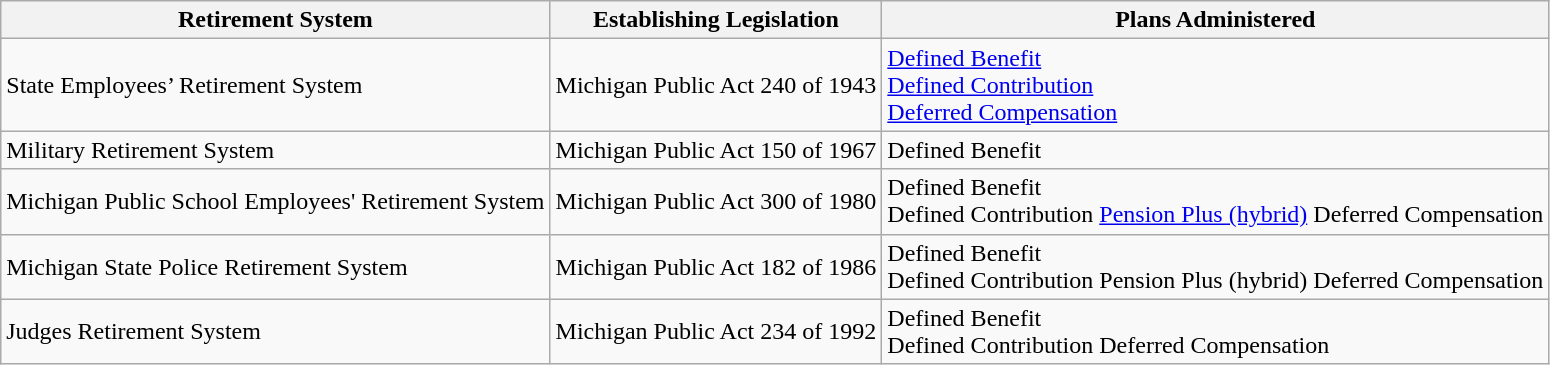<table class="wikitable">
<tr>
<th>Retirement System</th>
<th>Establishing Legislation</th>
<th>Plans Administered</th>
</tr>
<tr>
<td>State Employees’ Retirement System</td>
<td>Michigan Public Act 240 of 1943</td>
<td><a href='#'>Defined Benefit</a><br><a href='#'>Defined Contribution</a><br><a href='#'>Deferred Compensation</a></td>
</tr>
<tr>
<td>Military Retirement System</td>
<td>Michigan Public Act 150 of 1967</td>
<td>Defined Benefit</td>
</tr>
<tr>
<td>Michigan Public School Employees' Retirement System</td>
<td>Michigan Public Act 300 of 1980</td>
<td>Defined Benefit<br>Defined Contribution
<a href='#'>Pension Plus (hybrid)</a> 
Deferred Compensation</td>
</tr>
<tr>
<td>Michigan State Police Retirement System</td>
<td>Michigan Public Act 182 of 1986</td>
<td>Defined Benefit<br>Defined Contribution
Pension Plus (hybrid)
Deferred Compensation</td>
</tr>
<tr>
<td>Judges Retirement System</td>
<td>Michigan Public Act 234 of 1992</td>
<td>Defined Benefit<br>Defined Contribution
Deferred Compensation</td>
</tr>
</table>
